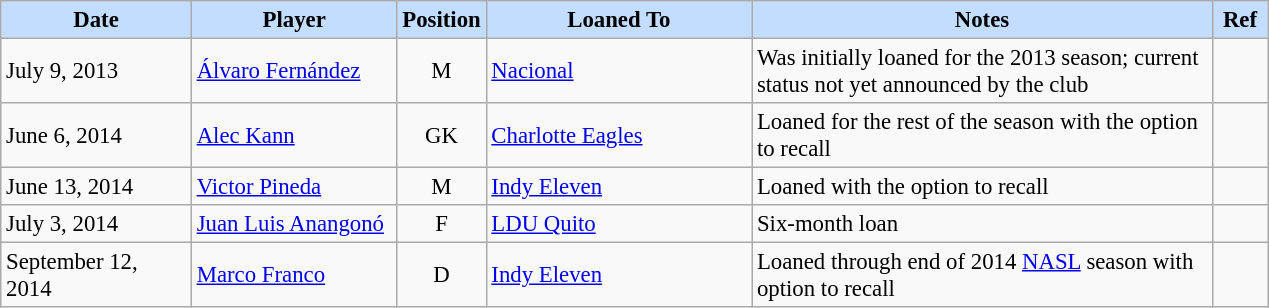<table class="wikitable" style="text-align:left; font-size:95%;">
<tr>
<th style="background:#c2ddff; width:120px;">Date</th>
<th style="background:#c2ddff; width:130px;">Player</th>
<th style="background:#c2ddff; width:50px;">Position</th>
<th style="background:#c2ddff; width:170px;">Loaned To</th>
<th style="background:#c2ddff; width:300px;">Notes</th>
<th style="background:#c2ddff; width:30px;">Ref</th>
</tr>
<tr>
<td>July 9, 2013</td>
<td> <a href='#'>Álvaro Fernández</a></td>
<td align=center>M</td>
<td> <a href='#'>Nacional</a></td>
<td>Was initially loaned for the 2013 season; current status not yet announced by the club</td>
<td></td>
</tr>
<tr>
<td>June 6, 2014</td>
<td> <a href='#'>Alec Kann</a></td>
<td align=center>GK</td>
<td> <a href='#'>Charlotte Eagles</a></td>
<td>Loaned for the rest of the season with the option to recall</td>
<td></td>
</tr>
<tr>
<td>June 13, 2014</td>
<td> <a href='#'>Victor Pineda</a></td>
<td align=center>M</td>
<td> <a href='#'>Indy Eleven</a></td>
<td>Loaned with the option to recall</td>
<td></td>
</tr>
<tr>
<td>July 3, 2014</td>
<td> <a href='#'>Juan Luis Anangonó</a></td>
<td align=center>F</td>
<td> <a href='#'>LDU Quito</a></td>
<td>Six-month loan</td>
<td></td>
</tr>
<tr>
<td>September 12, 2014</td>
<td> <a href='#'>Marco Franco</a></td>
<td align=center>D</td>
<td> <a href='#'>Indy Eleven</a></td>
<td>Loaned through end of 2014 <a href='#'>NASL</a> season with option to recall</td>
<td></td>
</tr>
</table>
